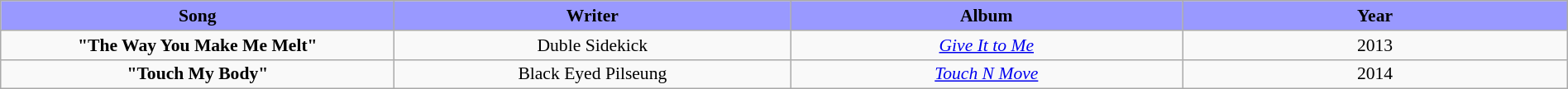<table class="wikitable" style="margin:0.5em auto; clear:both; font-size:.9em; text-align:center; width:100%">
<tr>
<th style="width:500px; background:#99f;">Song</th>
<th style="width:500px; background:#99f;">Writer</th>
<th style="width:500px; background:#99f;">Album</th>
<th style="width:500px; background:#99f;">Year</th>
</tr>
<tr>
<td><strong>"The Way You Make Me Melt"</strong></td>
<td>Duble Sidekick</td>
<td><em><a href='#'>Give It to Me</a></em></td>
<td>2013</td>
</tr>
<tr>
<td><strong>"Touch My Body"</strong></td>
<td>Black Eyed Pilseung</td>
<td><em><a href='#'>Touch N Move</a></em></td>
<td>2014</td>
</tr>
</table>
